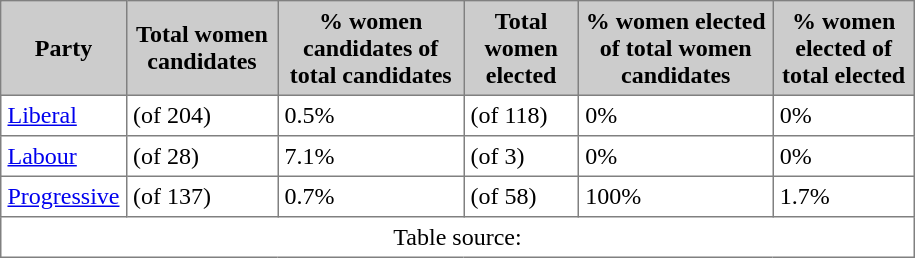<table border="1" cellpadding="4" width="610" cellspacing="0" style="border-collapse: collapse" class="sortable">
<tr bgcolor="CCCCCC">
<th>Party</th>
<th>Total women candidates</th>
<th>% women candidates of total candidates</th>
<th>Total women elected</th>
<th>% women elected of total women candidates</th>
<th>% women elected of total elected</th>
</tr>
<tr>
<td><a href='#'>Liberal</a></td>
<td> (of 204)</td>
<td>0.5%</td>
<td> (of 118)</td>
<td>0%</td>
<td>0%</td>
</tr>
<tr>
<td><a href='#'>Labour</a></td>
<td> (of 28)</td>
<td>7.1%</td>
<td> (of 3)</td>
<td>0%</td>
<td>0%</td>
</tr>
<tr>
<td><a href='#'>Progressive</a></td>
<td> (of 137)</td>
<td>0.7%</td>
<td> (of 58)</td>
<td>100%</td>
<td>1.7%</td>
</tr>
<tr class="sortbottom">
<td colspan="6" align="center">Table source:</td>
</tr>
</table>
